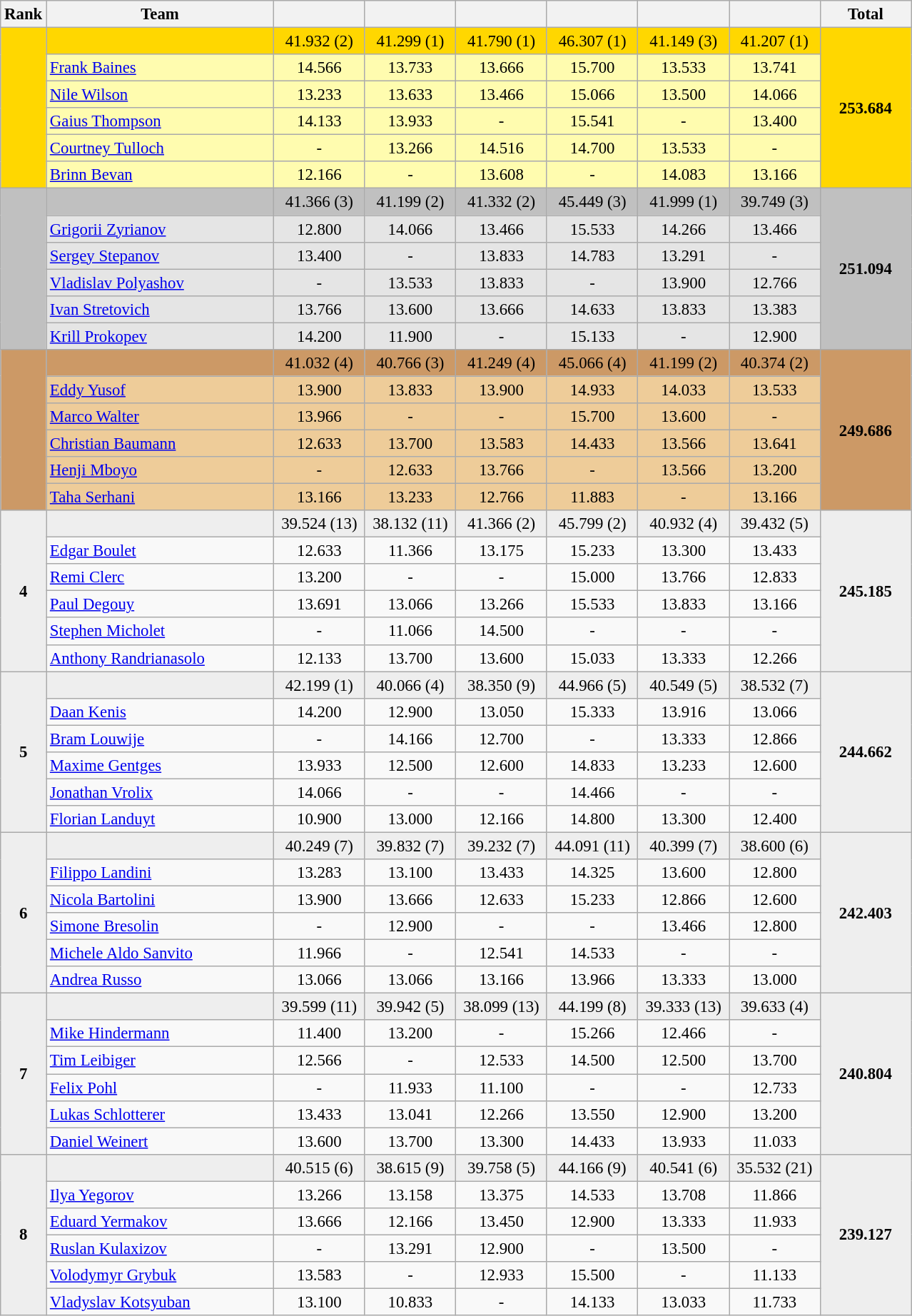<table class="wikitable" style="text-align:center; font-size:95%">
<tr>
<th width="5%">Rank</th>
<th width="25%">Team</th>
<th width="10%"></th>
<th width="10%"></th>
<th width="10%"></th>
<th width="10%"></th>
<th width="10%"></th>
<th width="10%"></th>
<th width="10%">Total</th>
</tr>
<tr bgcolor=gold>
<td rowspan=6></td>
<td align="left"><strong></strong></td>
<td>41.932 (2)</td>
<td>41.299 (1)</td>
<td>41.790 (1)</td>
<td>46.307 (1)</td>
<td>41.149 (3)</td>
<td>41.207 (1)</td>
<td rowspan=6><strong>253.684</strong></td>
</tr>
<tr bgcolor=fffcaf>
<td align="left"><a href='#'>Frank Baines</a></td>
<td>14.566</td>
<td>13.733</td>
<td>13.666</td>
<td>15.700</td>
<td>13.533</td>
<td>13.741</td>
</tr>
<tr bgcolor=fffcaf>
<td align="left"><a href='#'>Nile Wilson</a></td>
<td>13.233</td>
<td>13.633</td>
<td>13.466</td>
<td>15.066</td>
<td>13.500</td>
<td>14.066</td>
</tr>
<tr bgcolor=fffcaf>
<td align="left"><a href='#'>Gaius Thompson</a></td>
<td>14.133</td>
<td>13.933</td>
<td>-</td>
<td>15.541</td>
<td>-</td>
<td>13.400</td>
</tr>
<tr bgcolor=fffcaf>
<td align="left"><a href='#'>Courtney Tulloch</a></td>
<td>-</td>
<td>13.266</td>
<td>14.516</td>
<td>14.700</td>
<td>13.533</td>
<td>-</td>
</tr>
<tr bgcolor=fffcaf>
<td align="left"><a href='#'>Brinn Bevan</a></td>
<td>12.166</td>
<td>-</td>
<td>13.608</td>
<td>-</td>
<td>14.083</td>
<td>13.166</td>
</tr>
<tr bgcolor=silver>
<td rowspan=6></td>
<td align="left"><strong></strong></td>
<td>41.366 (3)</td>
<td>41.199 (2)</td>
<td>41.332 (2)</td>
<td>45.449 (3)</td>
<td>41.999 (1)</td>
<td>39.749 (3)</td>
<td rowspan=6><strong>251.094</strong></td>
</tr>
<tr bgcolor=e5e5e5>
<td align="left"><a href='#'>Grigorii Zyrianov</a></td>
<td>12.800</td>
<td>14.066</td>
<td>13.466</td>
<td>15.533</td>
<td>14.266</td>
<td>13.466</td>
</tr>
<tr bgcolor=e5e5e5>
<td align="left"><a href='#'>Sergey Stepanov</a></td>
<td>13.400</td>
<td>-</td>
<td>13.833</td>
<td>14.783</td>
<td>13.291</td>
<td>-</td>
</tr>
<tr bgcolor=e5e5e5>
<td align="left"><a href='#'>Vladislav Polyashov</a></td>
<td>-</td>
<td>13.533</td>
<td>13.833</td>
<td>-</td>
<td>13.900</td>
<td>12.766</td>
</tr>
<tr bgcolor=e5e5e5>
<td align="left"><a href='#'>Ivan Stretovich</a></td>
<td>13.766</td>
<td>13.600</td>
<td>13.666</td>
<td>14.633</td>
<td>13.833</td>
<td>13.383</td>
</tr>
<tr bgcolor=e5e5e5>
<td align="left"><a href='#'>Krill Prokopev</a></td>
<td>14.200</td>
<td>11.900</td>
<td>-</td>
<td>15.133</td>
<td>-</td>
<td>12.900</td>
</tr>
<tr bgcolor=cc9966>
<td rowspan=6></td>
<td align="left"><strong></strong></td>
<td>41.032 (4)</td>
<td>40.766 (3)</td>
<td>41.249 (4)</td>
<td>45.066 (4)</td>
<td>41.199 (2)</td>
<td>40.374 (2)</td>
<td rowspan=6><strong>249.686</strong></td>
</tr>
<tr bgcolor=eecc99>
<td align="left"><a href='#'>Eddy Yusof</a></td>
<td>13.900</td>
<td>13.833</td>
<td>13.900</td>
<td>14.933</td>
<td>14.033</td>
<td>13.533</td>
</tr>
<tr bgcolor=eecc99>
<td align="left"><a href='#'>Marco Walter</a></td>
<td>13.966</td>
<td>-</td>
<td>-</td>
<td>15.700</td>
<td>13.600</td>
<td>-</td>
</tr>
<tr bgcolor=eecc99>
<td align="left"><a href='#'>Christian Baumann</a></td>
<td>12.633</td>
<td>13.700</td>
<td>13.583</td>
<td>14.433</td>
<td>13.566</td>
<td>13.641</td>
</tr>
<tr bgcolor=eecc99>
<td align="left"><a href='#'>Henji Mboyo</a></td>
<td>-</td>
<td>12.633</td>
<td>13.766</td>
<td>-</td>
<td>13.566</td>
<td>13.200</td>
</tr>
<tr bgcolor=eecc99>
<td align="left"><a href='#'>Taha Serhani</a></td>
<td>13.166</td>
<td>13.233</td>
<td>12.766</td>
<td>11.883</td>
<td>-</td>
<td>13.166</td>
</tr>
<tr bgcolor=eeeeee>
<td rowspan=6><strong>4</strong></td>
<td align="left"><strong></strong></td>
<td>39.524 (13)</td>
<td>38.132 (11)</td>
<td>41.366 (2)</td>
<td>45.799 (2)</td>
<td>40.932 (4)</td>
<td>39.432 (5)</td>
<td rowspan=6><strong>245.185</strong></td>
</tr>
<tr>
<td align="left"><a href='#'>Edgar Boulet</a></td>
<td>12.633</td>
<td>11.366</td>
<td>13.175</td>
<td>15.233</td>
<td>13.300</td>
<td>13.433</td>
</tr>
<tr>
<td align="left"><a href='#'>Remi Clerc</a></td>
<td>13.200</td>
<td>-</td>
<td>-</td>
<td>15.000</td>
<td>13.766</td>
<td>12.833</td>
</tr>
<tr>
<td align="left"><a href='#'>Paul Degouy</a></td>
<td>13.691</td>
<td>13.066</td>
<td>13.266</td>
<td>15.533</td>
<td>13.833</td>
<td>13.166</td>
</tr>
<tr>
<td align="left"><a href='#'>Stephen Micholet</a></td>
<td>-</td>
<td>11.066</td>
<td>14.500</td>
<td>-</td>
<td>-</td>
<td>-</td>
</tr>
<tr>
<td align="left"><a href='#'>Anthony Randrianasolo</a></td>
<td>12.133</td>
<td>13.700</td>
<td>13.600</td>
<td>15.033</td>
<td>13.333</td>
<td>12.266</td>
</tr>
<tr bgcolor=eeeeee>
<td rowspan=6><strong>5</strong></td>
<td align="left"><strong></strong></td>
<td>42.199 (1)</td>
<td>40.066 (4)</td>
<td>38.350 (9)</td>
<td>44.966 (5)</td>
<td>40.549 (5)</td>
<td>38.532 (7)</td>
<td rowspan=6><strong>244.662</strong></td>
</tr>
<tr>
<td align="left"><a href='#'>Daan Kenis</a></td>
<td>14.200</td>
<td>12.900</td>
<td>13.050</td>
<td>15.333</td>
<td>13.916</td>
<td>13.066</td>
</tr>
<tr>
<td align="left"><a href='#'>Bram Louwije</a></td>
<td>-</td>
<td>14.166</td>
<td>12.700</td>
<td>-</td>
<td>13.333</td>
<td>12.866</td>
</tr>
<tr>
<td align="left"><a href='#'>Maxime Gentges</a></td>
<td>13.933</td>
<td>12.500</td>
<td>12.600</td>
<td>14.833</td>
<td>13.233</td>
<td>12.600</td>
</tr>
<tr>
<td align="left"><a href='#'>Jonathan Vrolix</a></td>
<td>14.066</td>
<td>-</td>
<td>-</td>
<td>14.466</td>
<td>-</td>
<td>-</td>
</tr>
<tr>
<td align="left"><a href='#'>Florian Landuyt</a></td>
<td>10.900</td>
<td>13.000</td>
<td>12.166</td>
<td>14.800</td>
<td>13.300</td>
<td>12.400</td>
</tr>
<tr bgcolor=eeeeee>
<td rowspan=6><strong>6</strong></td>
<td align="left"><strong></strong></td>
<td>40.249 (7)</td>
<td>39.832 (7)</td>
<td>39.232 (7)</td>
<td>44.091 (11)</td>
<td>40.399 (7)</td>
<td>38.600 (6)</td>
<td rowspan=6><strong>242.403</strong></td>
</tr>
<tr>
<td align="left"><a href='#'>Filippo Landini</a></td>
<td>13.283</td>
<td>13.100</td>
<td>13.433</td>
<td>14.325</td>
<td>13.600</td>
<td>12.800</td>
</tr>
<tr>
<td align="left"><a href='#'>Nicola Bartolini</a></td>
<td>13.900</td>
<td>13.666</td>
<td>12.633</td>
<td>15.233</td>
<td>12.866</td>
<td>12.600</td>
</tr>
<tr>
<td align="left"><a href='#'>Simone Bresolin</a></td>
<td>-</td>
<td>12.900</td>
<td>-</td>
<td>-</td>
<td>13.466</td>
<td>12.800</td>
</tr>
<tr>
<td align="left"><a href='#'>Michele Aldo Sanvito</a></td>
<td>11.966</td>
<td>-</td>
<td>12.541</td>
<td>14.533</td>
<td>-</td>
<td>-</td>
</tr>
<tr>
<td align="left"><a href='#'>Andrea Russo</a></td>
<td>13.066</td>
<td>13.066</td>
<td>13.166</td>
<td>13.966</td>
<td>13.333</td>
<td>13.000</td>
</tr>
<tr bgcolor=eeeeee>
<td rowspan=6><strong>7</strong></td>
<td align="left"><strong></strong></td>
<td>39.599 (11)</td>
<td>39.942 (5)</td>
<td>38.099 (13)</td>
<td>44.199 (8)</td>
<td>39.333 (13)</td>
<td>39.633 (4)</td>
<td rowspan=6><strong>240.804</strong></td>
</tr>
<tr>
<td align="left"><a href='#'>Mike Hindermann</a></td>
<td>11.400</td>
<td>13.200</td>
<td>-</td>
<td>15.266</td>
<td>12.466</td>
<td>-</td>
</tr>
<tr>
<td align="left"><a href='#'>Tim Leibiger</a></td>
<td>12.566</td>
<td>-</td>
<td>12.533</td>
<td>14.500</td>
<td>12.500</td>
<td>13.700</td>
</tr>
<tr>
<td align="left"><a href='#'>Felix Pohl</a></td>
<td>-</td>
<td>11.933</td>
<td>11.100</td>
<td>-</td>
<td>-</td>
<td>12.733</td>
</tr>
<tr>
<td align="left"><a href='#'>Lukas Schlotterer</a></td>
<td>13.433</td>
<td>13.041</td>
<td>12.266</td>
<td>13.550</td>
<td>12.900</td>
<td>13.200</td>
</tr>
<tr>
<td align="left"><a href='#'>Daniel Weinert</a></td>
<td>13.600</td>
<td>13.700</td>
<td>13.300</td>
<td>14.433</td>
<td>13.933</td>
<td>11.033</td>
</tr>
<tr bgcolor=eeeeee>
<td rowspan=6><strong>8</strong></td>
<td align="left"><strong></strong></td>
<td>40.515 (6)</td>
<td>38.615 (9)</td>
<td>39.758 (5)</td>
<td>44.166 (9)</td>
<td>40.541 (6)</td>
<td>35.532 (21)</td>
<td rowspan=6><strong>239.127</strong></td>
</tr>
<tr>
<td align="left"><a href='#'>Ilya Yegorov</a></td>
<td>13.266</td>
<td>13.158</td>
<td>13.375</td>
<td>14.533</td>
<td>13.708</td>
<td>11.866</td>
</tr>
<tr>
<td align="left"><a href='#'>Eduard Yermakov</a></td>
<td>13.666</td>
<td>12.166</td>
<td>13.450</td>
<td>12.900</td>
<td>13.333</td>
<td>11.933</td>
</tr>
<tr>
<td align="left"><a href='#'>Ruslan Kulaxizov</a></td>
<td>-</td>
<td>13.291</td>
<td>12.900</td>
<td>-</td>
<td>13.500</td>
<td>-</td>
</tr>
<tr>
<td align="left"><a href='#'>Volodymyr Grybuk</a></td>
<td>13.583</td>
<td>-</td>
<td>12.933</td>
<td>15.500</td>
<td>-</td>
<td>11.133</td>
</tr>
<tr>
<td align="left"><a href='#'>Vladyslav Kotsyuban</a></td>
<td>13.100</td>
<td>10.833</td>
<td>-</td>
<td>14.133</td>
<td>13.033</td>
<td>11.733</td>
</tr>
</table>
